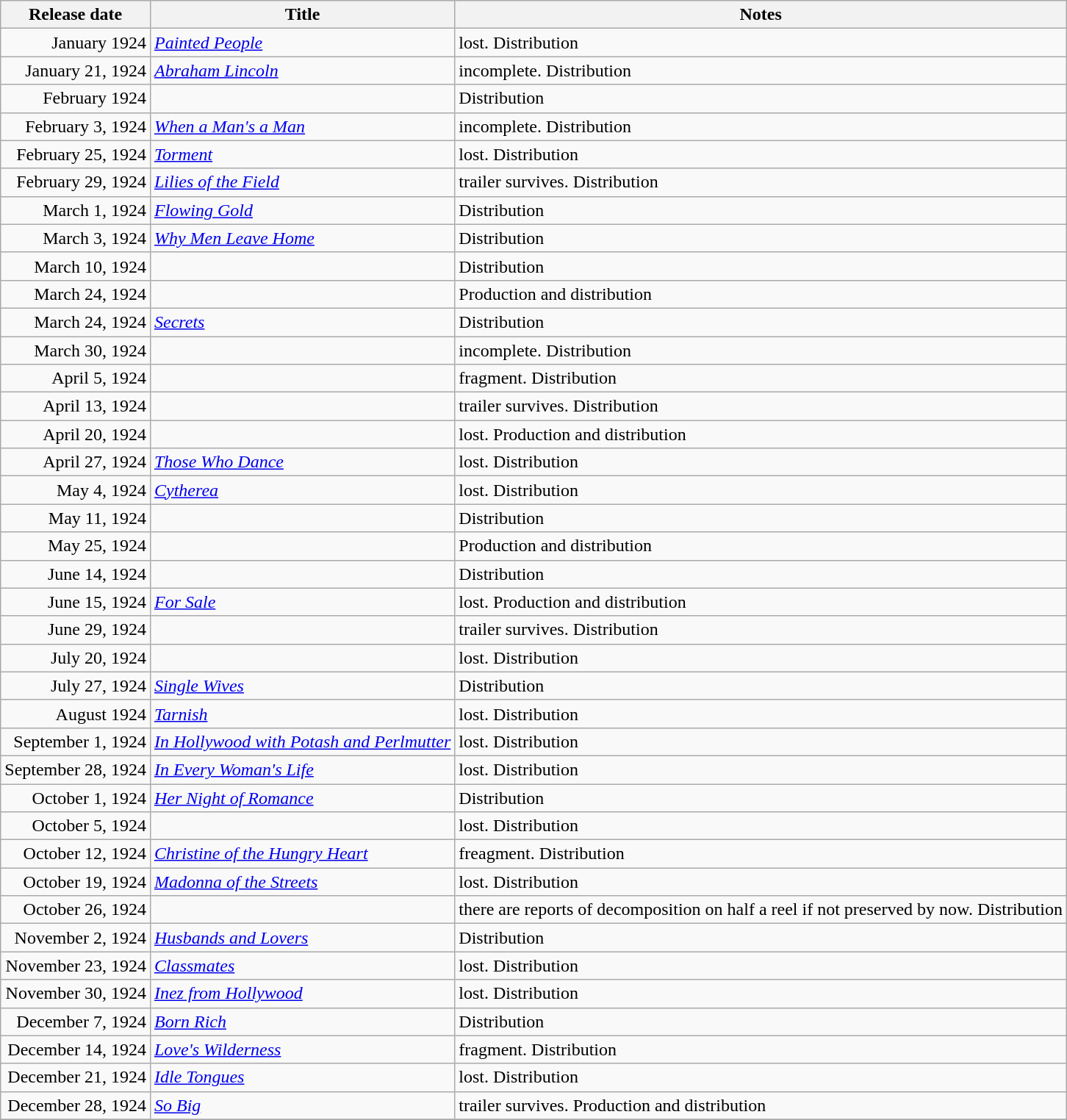<table class="wikitable sortable">
<tr>
<th>Release date</th>
<th>Title</th>
<th>Notes</th>
</tr>
<tr>
<td align="right">January 1924</td>
<td><em><a href='#'>Painted People</a></em></td>
<td>lost. Distribution</td>
</tr>
<tr>
<td align="right">January 21, 1924</td>
<td><em><a href='#'>Abraham Lincoln</a></em></td>
<td>incomplete. Distribution</td>
</tr>
<tr>
<td align="right">February 1924</td>
<td><em></em></td>
<td>Distribution</td>
</tr>
<tr>
<td align="right">February 3, 1924</td>
<td><em><a href='#'>When a Man's a Man</a></em></td>
<td>incomplete. Distribution</td>
</tr>
<tr>
<td align="right">February 25, 1924</td>
<td><em><a href='#'>Torment</a></em></td>
<td>lost. Distribution</td>
</tr>
<tr>
<td align="right">February 29, 1924</td>
<td><em><a href='#'>Lilies of the Field</a></em></td>
<td>trailer survives. Distribution</td>
</tr>
<tr>
<td align="right">March 1, 1924</td>
<td><em><a href='#'>Flowing Gold</a></em></td>
<td>Distribution</td>
</tr>
<tr>
<td align="right">March 3, 1924</td>
<td><em><a href='#'>Why Men Leave Home</a></em></td>
<td>Distribution</td>
</tr>
<tr>
<td align="right">March 10, 1924</td>
<td><em></em></td>
<td>Distribution</td>
</tr>
<tr>
<td align="right">March 24, 1924</td>
<td><em></em></td>
<td>Production and distribution</td>
</tr>
<tr>
<td align="right">March 24, 1924</td>
<td><em><a href='#'>Secrets</a></em></td>
<td>Distribution</td>
</tr>
<tr>
<td align="right">March 30, 1924</td>
<td><em></em></td>
<td>incomplete. Distribution</td>
</tr>
<tr>
<td align="right">April 5, 1924</td>
<td><em></em></td>
<td>fragment. Distribution</td>
</tr>
<tr>
<td align="right">April 13, 1924</td>
<td><em></em></td>
<td>trailer survives. Distribution</td>
</tr>
<tr>
<td align="right">April 20, 1924</td>
<td><em></em></td>
<td>lost. Production and distribution</td>
</tr>
<tr>
<td align="right">April 27, 1924</td>
<td><em><a href='#'>Those Who Dance</a></em></td>
<td>lost. Distribution</td>
</tr>
<tr>
<td align="right">May 4, 1924</td>
<td><em><a href='#'>Cytherea</a></em></td>
<td>lost. Distribution</td>
</tr>
<tr>
<td align="right">May 11, 1924</td>
<td><em></em></td>
<td>Distribution</td>
</tr>
<tr>
<td align="right">May 25, 1924</td>
<td><em></em></td>
<td>Production and distribution</td>
</tr>
<tr>
<td align="right">June 14, 1924</td>
<td><em></em></td>
<td>Distribution</td>
</tr>
<tr>
<td align="right">June 15, 1924</td>
<td><em><a href='#'>For Sale</a></em></td>
<td>lost. Production and distribution</td>
</tr>
<tr>
<td align="right">June 29, 1924</td>
<td><em></em></td>
<td>trailer survives. Distribution</td>
</tr>
<tr>
<td align="right">July 20, 1924</td>
<td><em></em></td>
<td>lost. Distribution</td>
</tr>
<tr>
<td align="right">July 27, 1924</td>
<td><em><a href='#'>Single Wives</a></em></td>
<td>Distribution</td>
</tr>
<tr>
<td align="right">August 1924</td>
<td><em><a href='#'>Tarnish</a></em></td>
<td>lost. Distribution</td>
</tr>
<tr>
<td align="right">September 1, 1924</td>
<td><em><a href='#'>In Hollywood with Potash and Perlmutter</a></em></td>
<td>lost. Distribution</td>
</tr>
<tr>
<td align="right">September 28, 1924</td>
<td><em><a href='#'>In Every Woman's Life</a></em></td>
<td>lost. Distribution</td>
</tr>
<tr>
<td align="right">October 1, 1924</td>
<td><em><a href='#'>Her Night of Romance</a></em></td>
<td>Distribution</td>
</tr>
<tr>
<td align="right">October 5, 1924</td>
<td><em></em></td>
<td>lost. Distribution</td>
</tr>
<tr>
<td align="right">October 12, 1924</td>
<td><em><a href='#'>Christine of the Hungry Heart</a></em></td>
<td>freagment. Distribution</td>
</tr>
<tr>
<td align="right">October 19, 1924</td>
<td><em><a href='#'>Madonna of the Streets</a></em></td>
<td>lost. Distribution</td>
</tr>
<tr>
<td align="right">October 26, 1924</td>
<td><em></em></td>
<td>there are reports of decomposition on half a reel if not preserved by now. Distribution</td>
</tr>
<tr>
<td align="right">November 2, 1924</td>
<td><em><a href='#'>Husbands and Lovers</a></em></td>
<td>Distribution</td>
</tr>
<tr>
<td align="right">November 23, 1924</td>
<td><em><a href='#'>Classmates</a></em></td>
<td>lost. Distribution</td>
</tr>
<tr>
<td align="right">November 30, 1924</td>
<td><em><a href='#'>Inez from Hollywood</a></em></td>
<td>lost. Distribution</td>
</tr>
<tr>
<td align="right">December 7, 1924</td>
<td><em><a href='#'>Born Rich</a></em></td>
<td>Distribution</td>
</tr>
<tr>
<td align="right">December 14, 1924</td>
<td><em><a href='#'>Love's Wilderness</a></em></td>
<td>fragment. Distribution</td>
</tr>
<tr>
<td align="right">December 21, 1924</td>
<td><em><a href='#'>Idle Tongues</a></em></td>
<td>lost. Distribution</td>
</tr>
<tr>
<td align="right">December 28, 1924</td>
<td><em><a href='#'>So Big</a></em></td>
<td>trailer survives. Production and distribution</td>
</tr>
<tr>
</tr>
</table>
